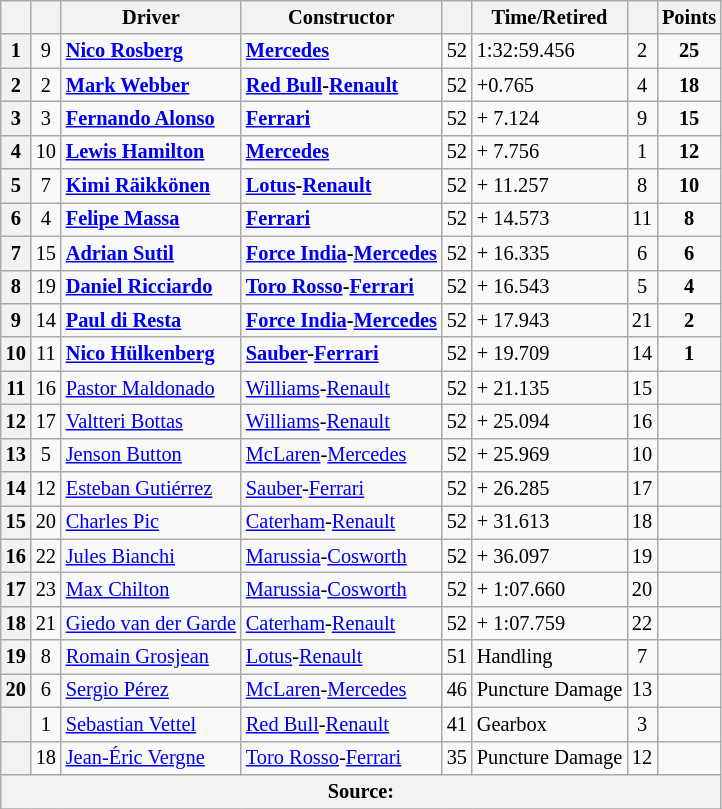<table class="wikitable sortable" style="font-size: 85%">
<tr>
<th scope="col"></th>
<th scope="col"></th>
<th scope="col">Driver</th>
<th scope="col">Constructor</th>
<th scope="col" class="unsortable"></th>
<th scope="col" class="unsortable">Time/Retired</th>
<th scope="col"></th>
<th scope="col">Points</th>
</tr>
<tr>
<th scope="row">1</th>
<td align="center">9</td>
<td data-sort-value="ROS"> <strong><a href='#'>Nico Rosberg</a></strong></td>
<td><strong><a href='#'>Mercedes</a></strong></td>
<td>52</td>
<td>1:32:59.456</td>
<td align="center">2</td>
<td align="center"><strong>25</strong></td>
</tr>
<tr>
<th scope="row">2</th>
<td align="center">2</td>
<td data-sort-value="WEB"> <strong><a href='#'>Mark Webber</a></strong></td>
<td><strong><a href='#'>Red Bull</a>-<a href='#'>Renault</a></strong></td>
<td>52</td>
<td>+0.765</td>
<td align="center">4</td>
<td align="center"><strong>18</strong></td>
</tr>
<tr>
<th scope="row">3</th>
<td align="center">3</td>
<td data-sort-value="ALO"> <strong><a href='#'>Fernando Alonso</a></strong></td>
<td><strong><a href='#'>Ferrari</a></strong></td>
<td>52</td>
<td>+ 7.124</td>
<td align="center">9</td>
<td align="center"><strong>15</strong></td>
</tr>
<tr>
<th scope="row">4</th>
<td align="center">10</td>
<td data-sort-value="HAM"> <strong><a href='#'>Lewis Hamilton</a></strong></td>
<td><strong><a href='#'>Mercedes</a></strong></td>
<td>52</td>
<td>+ 7.756</td>
<td align="center">1</td>
<td align="center"><strong>12</strong></td>
</tr>
<tr>
<th scope="row">5</th>
<td align="center">7</td>
<td data-sort-value="RAI"> <strong><a href='#'>Kimi Räikkönen</a></strong></td>
<td><strong><a href='#'>Lotus</a>-<a href='#'>Renault</a></strong></td>
<td>52</td>
<td>+ 11.257</td>
<td align="center">8</td>
<td align="center"><strong>10</strong></td>
</tr>
<tr>
<th scope="row">6</th>
<td align="center">4</td>
<td data-sort-value="MAS"> <strong><a href='#'>Felipe Massa</a></strong></td>
<td><strong><a href='#'>Ferrari</a></strong></td>
<td>52</td>
<td>+ 14.573</td>
<td align="center">11</td>
<td align="center"><strong>8</strong></td>
</tr>
<tr>
<th scope="row">7</th>
<td align="center">15</td>
<td data-sort-value="SUT"> <strong><a href='#'>Adrian Sutil</a></strong></td>
<td><strong><a href='#'>Force India</a>-<a href='#'>Mercedes</a></strong></td>
<td>52</td>
<td>+ 16.335</td>
<td align="center">6</td>
<td align="center"><strong>6</strong></td>
</tr>
<tr>
<th scope="row">8</th>
<td align="center">19</td>
<td data-sort-value="RIC"> <strong><a href='#'>Daniel Ricciardo</a></strong></td>
<td><strong><a href='#'>Toro Rosso</a>-<a href='#'>Ferrari</a></strong></td>
<td>52</td>
<td>+ 16.543</td>
<td align="center">5</td>
<td align="center"><strong>4</strong></td>
</tr>
<tr>
<th scope="row">9</th>
<td align="center">14</td>
<td data-sort-value="DIR"> <strong><a href='#'>Paul di Resta</a></strong></td>
<td><strong><a href='#'>Force India</a>-<a href='#'>Mercedes</a></strong></td>
<td>52</td>
<td>+ 17.943</td>
<td align="center">21</td>
<td align="center"><strong>2</strong></td>
</tr>
<tr>
<th scope="row">10</th>
<td align="center">11</td>
<td data-sort-value="HUL"> <strong><a href='#'>Nico Hülkenberg</a></strong></td>
<td><strong><a href='#'>Sauber</a>-<a href='#'>Ferrari</a></strong></td>
<td>52</td>
<td>+ 19.709</td>
<td align="center">14</td>
<td align="center"><strong>1</strong></td>
</tr>
<tr>
<th scope="row">11</th>
<td align="center">16</td>
<td data-sort-value="MAL"> <a href='#'>Pastor Maldonado</a></td>
<td><a href='#'>Williams</a>-<a href='#'>Renault</a></td>
<td>52</td>
<td>+ 21.135</td>
<td align="center">15</td>
<td></td>
</tr>
<tr>
<th scope="row">12</th>
<td align="center">17</td>
<td data-sort-value="BOT"> <a href='#'>Valtteri Bottas</a></td>
<td><a href='#'>Williams</a>-<a href='#'>Renault</a></td>
<td>52</td>
<td>+ 25.094</td>
<td align="center">16</td>
<td></td>
</tr>
<tr>
<th scope="row">13</th>
<td align="center">5</td>
<td data-sort-value="BUT"> <a href='#'>Jenson Button</a></td>
<td><a href='#'>McLaren</a>-<a href='#'>Mercedes</a></td>
<td>52</td>
<td>+ 25.969</td>
<td align="center">10</td>
<td></td>
</tr>
<tr>
<th scope="row">14</th>
<td align="center">12</td>
<td data-sort-value="GUT"> <a href='#'>Esteban Gutiérrez</a></td>
<td><a href='#'>Sauber</a>-<a href='#'>Ferrari</a></td>
<td>52</td>
<td>+ 26.285</td>
<td align="center">17</td>
<td></td>
</tr>
<tr>
<th scope="row">15</th>
<td align="center">20</td>
<td data-sort-value="PIC"> <a href='#'>Charles Pic</a></td>
<td><a href='#'>Caterham</a>-<a href='#'>Renault</a></td>
<td>52</td>
<td>+ 31.613</td>
<td align="center">18</td>
<td></td>
</tr>
<tr>
<th scope="row">16</th>
<td align="center">22</td>
<td data-sort-value="BIA"> <a href='#'>Jules Bianchi</a></td>
<td><a href='#'>Marussia</a>-<a href='#'>Cosworth</a></td>
<td>52</td>
<td>+ 36.097</td>
<td align="center">19</td>
<td></td>
</tr>
<tr>
<th scope="row">17</th>
<td align="center">23</td>
<td data-sort-value="CHI"> <a href='#'>Max Chilton</a></td>
<td><a href='#'>Marussia</a>-<a href='#'>Cosworth</a></td>
<td>52</td>
<td>+ 1:07.660</td>
<td align="center">20</td>
<td></td>
</tr>
<tr>
<th scope="row">18</th>
<td align="center">21</td>
<td data-sort-value="VDG"> <a href='#'>Giedo van der Garde</a></td>
<td><a href='#'>Caterham</a>-<a href='#'>Renault</a></td>
<td>52</td>
<td>+ 1:07.759</td>
<td align="center">22</td>
<td></td>
</tr>
<tr>
<th scope="row">19</th>
<td align="center">8</td>
<td data-sort-value="GRO"> <a href='#'>Romain Grosjean</a></td>
<td><a href='#'>Lotus</a>-<a href='#'>Renault</a></td>
<td>51</td>
<td>Handling</td>
<td align="center">7</td>
<td></td>
</tr>
<tr>
<th scope="row">20</th>
<td align="center">6</td>
<td data-sort-value="PER"> <a href='#'>Sergio Pérez</a></td>
<td><a href='#'>McLaren</a>-<a href='#'>Mercedes</a></td>
<td>46</td>
<td>Puncture Damage</td>
<td align="center">13</td>
<td></td>
</tr>
<tr>
<th data-sort-value="21" scope="row"></th>
<td align="center">1</td>
<td data-sort-value="VET"> <a href='#'>Sebastian Vettel</a></td>
<td><a href='#'>Red Bull</a>-<a href='#'>Renault</a></td>
<td>41</td>
<td>Gearbox</td>
<td align="center">3</td>
<td></td>
</tr>
<tr>
<th data-sort-value="22" scope="row"></th>
<td align="center">18</td>
<td data-sort-value="VER"> <a href='#'>Jean-Éric Vergne</a></td>
<td><a href='#'>Toro Rosso</a>-<a href='#'>Ferrari</a></td>
<td>35</td>
<td>Puncture Damage</td>
<td align="center">12</td>
<td></td>
</tr>
<tr class="sortbottom">
<th colspan="8">Source:</th>
</tr>
<tr>
</tr>
</table>
